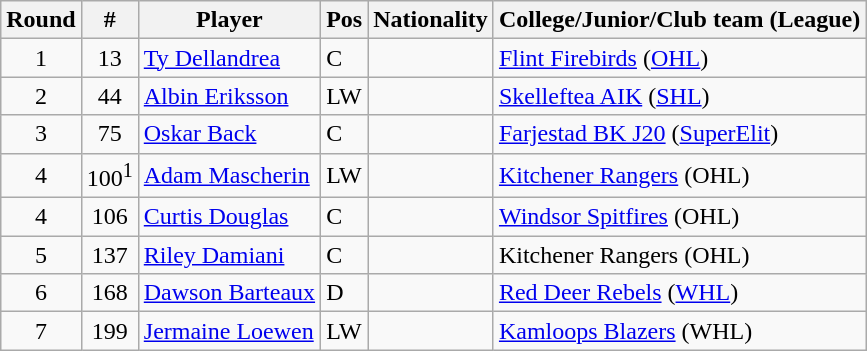<table class="wikitable">
<tr>
<th>Round</th>
<th>#</th>
<th>Player</th>
<th>Pos</th>
<th>Nationality</th>
<th>College/Junior/Club team (League)</th>
</tr>
<tr>
<td style="text-align:center;">1</td>
<td style="text-align:center;">13</td>
<td><a href='#'>Ty Dellandrea</a></td>
<td>C</td>
<td></td>
<td><a href='#'>Flint Firebirds</a> (<a href='#'>OHL</a>)</td>
</tr>
<tr>
<td style="text-align:center;">2</td>
<td style="text-align:center;">44</td>
<td><a href='#'>Albin Eriksson</a></td>
<td>LW</td>
<td></td>
<td><a href='#'>Skelleftea AIK</a> (<a href='#'>SHL</a>)</td>
</tr>
<tr>
<td style="text-align:center;">3</td>
<td style="text-align:center;">75</td>
<td><a href='#'>Oskar Back</a></td>
<td>C</td>
<td></td>
<td><a href='#'>Farjestad BK J20</a> (<a href='#'>SuperElit</a>)</td>
</tr>
<tr>
<td style="text-align:center;">4</td>
<td style="text-align:center;">100<sup>1</sup></td>
<td><a href='#'>Adam Mascherin</a></td>
<td>LW</td>
<td></td>
<td><a href='#'>Kitchener Rangers</a> (OHL)</td>
</tr>
<tr>
<td style="text-align:center;">4</td>
<td style="text-align:center;">106</td>
<td><a href='#'>Curtis Douglas</a></td>
<td>C</td>
<td></td>
<td><a href='#'>Windsor Spitfires</a> (OHL)</td>
</tr>
<tr>
<td style="text-align:center;">5</td>
<td style="text-align:center;">137</td>
<td><a href='#'>Riley Damiani</a></td>
<td>C</td>
<td></td>
<td>Kitchener Rangers (OHL)</td>
</tr>
<tr>
<td style="text-align:center;">6</td>
<td style="text-align:center;">168</td>
<td><a href='#'>Dawson Barteaux</a></td>
<td>D</td>
<td></td>
<td><a href='#'>Red Deer Rebels</a> (<a href='#'>WHL</a>)</td>
</tr>
<tr>
<td style="text-align:center;">7</td>
<td style="text-align:center;">199</td>
<td><a href='#'>Jermaine Loewen</a></td>
<td>LW</td>
<td></td>
<td><a href='#'>Kamloops Blazers</a> (WHL)</td>
</tr>
</table>
